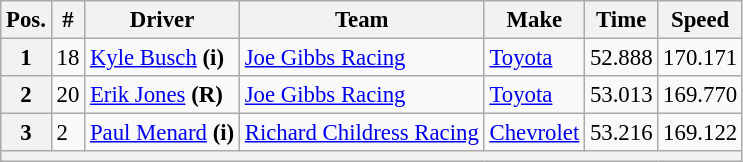<table class="wikitable" style="font-size:95%">
<tr>
<th>Pos.</th>
<th>#</th>
<th>Driver</th>
<th>Team</th>
<th>Make</th>
<th>Time</th>
<th>Speed</th>
</tr>
<tr>
<th>1</th>
<td>18</td>
<td><a href='#'>Kyle Busch</a> <strong>(i)</strong></td>
<td><a href='#'>Joe Gibbs Racing</a></td>
<td><a href='#'>Toyota</a></td>
<td>52.888</td>
<td>170.171</td>
</tr>
<tr>
<th>2</th>
<td>20</td>
<td><a href='#'>Erik Jones</a> <strong>(R)</strong></td>
<td><a href='#'>Joe Gibbs Racing</a></td>
<td><a href='#'>Toyota</a></td>
<td>53.013</td>
<td>169.770</td>
</tr>
<tr>
<th>3</th>
<td>2</td>
<td><a href='#'>Paul Menard</a> <strong>(i)</strong></td>
<td><a href='#'>Richard Childress Racing</a></td>
<td><a href='#'>Chevrolet</a></td>
<td>53.216</td>
<td>169.122</td>
</tr>
<tr>
<th colspan="7"></th>
</tr>
</table>
